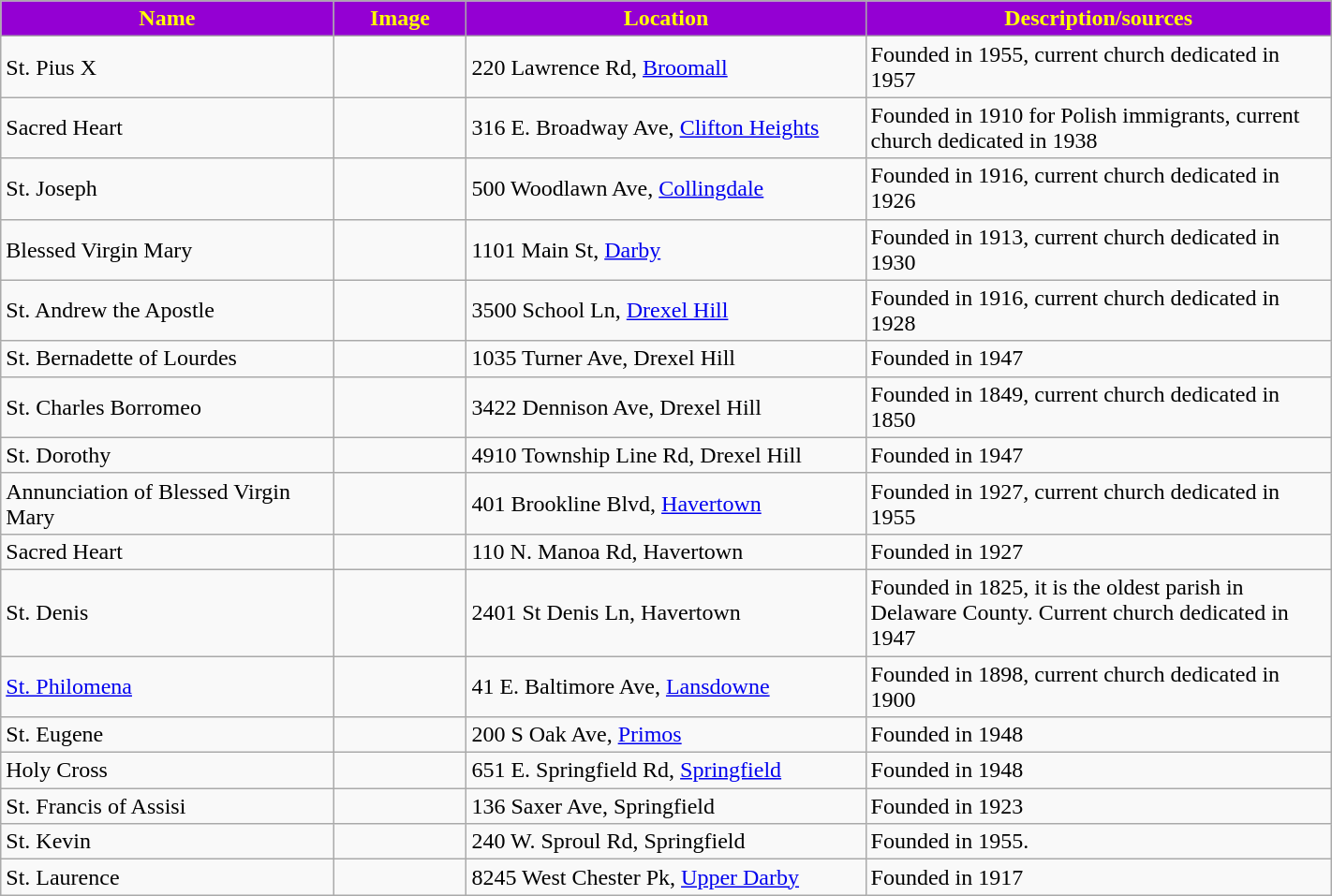<table class="wikitable sortable" style="width:75%">
<tr>
<th style="background:darkviolet; color:yellow;" width="25%"><strong>Name</strong></th>
<th style="background:darkviolet; color:yellow;" width="10%"><strong>Image</strong></th>
<th style="background:darkviolet; color:yellow;" width="30%"><strong>Location</strong></th>
<th style="background:darkviolet; color:yellow;" width="35%"><strong>Description/sources</strong></th>
</tr>
<tr>
<td>St. Pius X</td>
<td></td>
<td>220 Lawrence Rd, <a href='#'>Broomall</a></td>
<td>Founded in 1955, current church dedicated in 1957</td>
</tr>
<tr>
<td>Sacred Heart</td>
<td></td>
<td>316 E. Broadway Ave, <a href='#'>Clifton Heights</a></td>
<td>Founded in 1910 for Polish immigrants, current church dedicated in 1938</td>
</tr>
<tr>
<td>St. Joseph</td>
<td></td>
<td>500 Woodlawn Ave, <a href='#'>Collingdale</a></td>
<td>Founded in 1916, current church dedicated in 1926</td>
</tr>
<tr>
<td>Blessed Virgin Mary</td>
<td></td>
<td>1101 Main St, <a href='#'>Darby</a></td>
<td>Founded in 1913, current church dedicated in 1930 </td>
</tr>
<tr>
<td>St. Andrew the Apostle</td>
<td></td>
<td>3500 School Ln, <a href='#'>Drexel Hill</a></td>
<td>Founded in 1916, current church dedicated in 1928 </td>
</tr>
<tr>
<td>St. Bernadette of Lourdes</td>
<td></td>
<td>1035 Turner Ave, Drexel Hill</td>
<td>Founded in 1947</td>
</tr>
<tr>
<td>St. Charles Borromeo</td>
<td></td>
<td>3422 Dennison Ave, Drexel Hill</td>
<td>Founded in 1849, current church dedicated in 1850</td>
</tr>
<tr>
<td>St. Dorothy</td>
<td></td>
<td>4910 Township Line Rd, Drexel Hill</td>
<td>Founded in 1947</td>
</tr>
<tr>
<td>Annunciation of Blessed Virgin Mary</td>
<td></td>
<td>401 Brookline Blvd, <a href='#'>Havertown</a></td>
<td>Founded in 1927, current church dedicated in 1955</td>
</tr>
<tr>
<td>Sacred Heart</td>
<td></td>
<td>110 N. Manoa Rd, Havertown</td>
<td>Founded in 1927</td>
</tr>
<tr>
<td>St. Denis</td>
<td></td>
<td>2401 St Denis Ln, Havertown</td>
<td>Founded in 1825, it is the oldest parish in Delaware County.  Current church dedicated in 1947</td>
</tr>
<tr>
<td><a href='#'>St. Philomena</a></td>
<td></td>
<td>41 E. Baltimore Ave, <a href='#'>Lansdowne</a></td>
<td>Founded in 1898, current church dedicated in 1900</td>
</tr>
<tr>
<td>St. Eugene</td>
<td></td>
<td>200 S Oak Ave, <a href='#'>Primos</a></td>
<td>Founded in 1948</td>
</tr>
<tr>
<td>Holy Cross</td>
<td></td>
<td>651 E. Springfield Rd, <a href='#'>Springfield</a></td>
<td>Founded in 1948</td>
</tr>
<tr>
<td>St. Francis of Assisi</td>
<td></td>
<td>136 Saxer Ave, Springfield</td>
<td>Founded in 1923</td>
</tr>
<tr>
<td>St. Kevin</td>
<td></td>
<td>240 W. Sproul Rd, Springfield</td>
<td>Founded in 1955.</td>
</tr>
<tr>
<td>St. Laurence</td>
<td></td>
<td>8245 West Chester Pk, <a href='#'>Upper Darby</a></td>
<td>Founded in 1917</td>
</tr>
</table>
